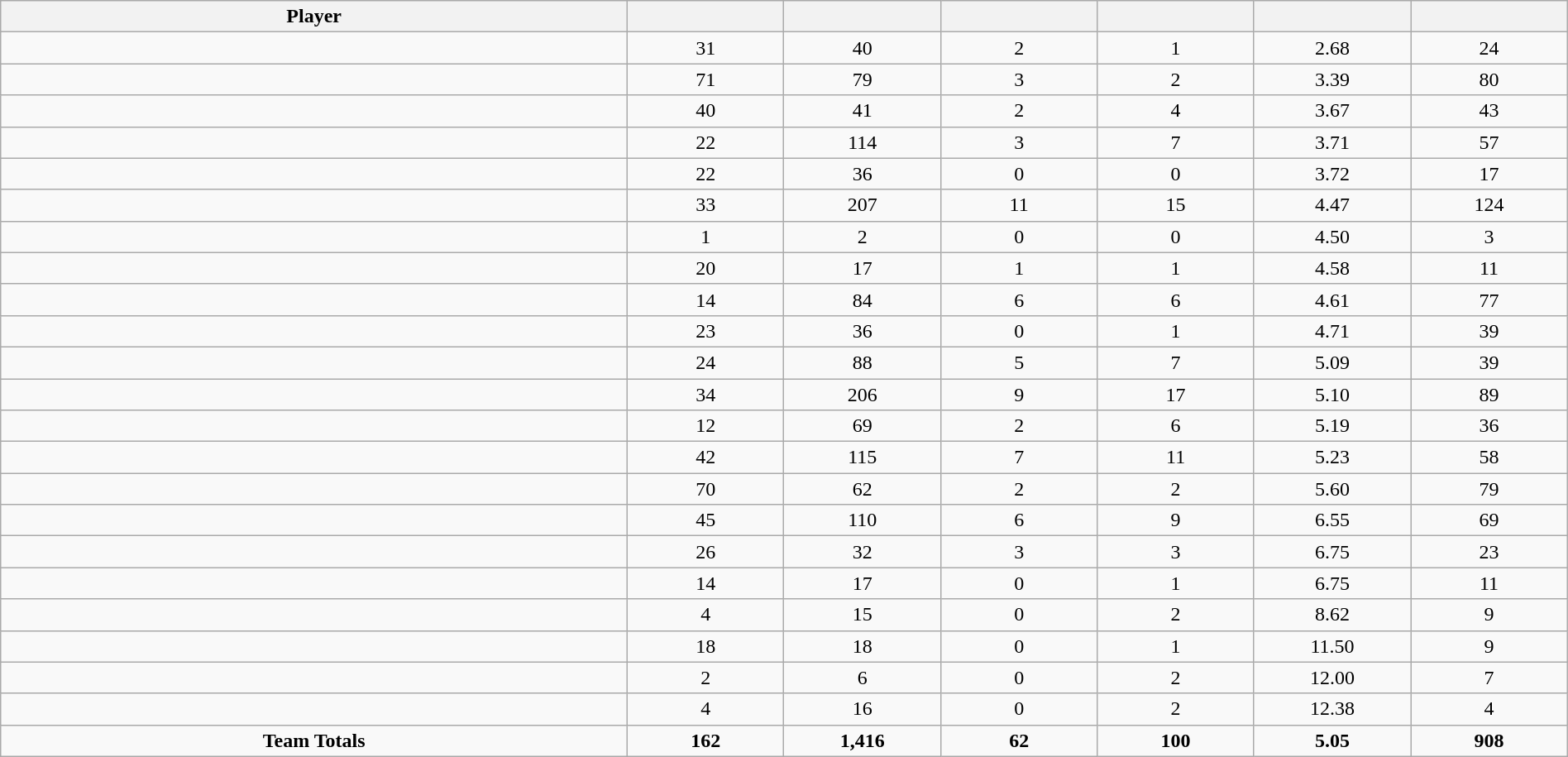<table class="wikitable sortable" style="text-align:center;" width="100%">
<tr>
<th width="40%">Player</th>
<th width="10%"></th>
<th width="10%" data-sort-type="number"></th>
<th width="10%"></th>
<th width="10%"></th>
<th width="10%"></th>
<th width="10%"></th>
</tr>
<tr>
<td></td>
<td>31</td>
<td>40</td>
<td>2</td>
<td>1</td>
<td>2.68</td>
<td>24</td>
</tr>
<tr>
<td></td>
<td>71</td>
<td>79</td>
<td>3</td>
<td>2</td>
<td>3.39</td>
<td>80</td>
</tr>
<tr>
<td></td>
<td>40</td>
<td>41</td>
<td>2</td>
<td>4</td>
<td>3.67</td>
<td>43</td>
</tr>
<tr>
<td></td>
<td>22</td>
<td>114</td>
<td>3</td>
<td>7</td>
<td>3.71</td>
<td>57</td>
</tr>
<tr>
<td></td>
<td>22</td>
<td>36</td>
<td>0</td>
<td>0</td>
<td>3.72</td>
<td>17</td>
</tr>
<tr>
<td></td>
<td>33</td>
<td>207</td>
<td>11</td>
<td>15</td>
<td>4.47</td>
<td>124</td>
</tr>
<tr>
<td></td>
<td>1</td>
<td>2</td>
<td>0</td>
<td>0</td>
<td>4.50</td>
<td>3</td>
</tr>
<tr>
<td></td>
<td>20</td>
<td>17</td>
<td>1</td>
<td>1</td>
<td>4.58</td>
<td>11</td>
</tr>
<tr>
<td></td>
<td>14</td>
<td>84</td>
<td>6</td>
<td>6</td>
<td>4.61</td>
<td>77</td>
</tr>
<tr>
<td></td>
<td>23</td>
<td>36</td>
<td>0</td>
<td>1</td>
<td>4.71</td>
<td>39</td>
</tr>
<tr>
<td></td>
<td>24</td>
<td>88</td>
<td>5</td>
<td>7</td>
<td>5.09</td>
<td>39</td>
</tr>
<tr>
<td></td>
<td>34</td>
<td>206</td>
<td>9</td>
<td>17</td>
<td>5.10</td>
<td>89</td>
</tr>
<tr>
<td></td>
<td>12</td>
<td>69</td>
<td>2</td>
<td>6</td>
<td>5.19</td>
<td>36</td>
</tr>
<tr>
<td></td>
<td>42</td>
<td>115</td>
<td>7</td>
<td>11</td>
<td>5.23</td>
<td>58</td>
</tr>
<tr>
<td></td>
<td>70</td>
<td>62</td>
<td>2</td>
<td>2</td>
<td>5.60</td>
<td>79</td>
</tr>
<tr>
<td></td>
<td>45</td>
<td>110</td>
<td>6</td>
<td>9</td>
<td>6.55</td>
<td>69</td>
</tr>
<tr>
<td></td>
<td>26</td>
<td>32</td>
<td>3</td>
<td>3</td>
<td>6.75</td>
<td>23</td>
</tr>
<tr>
<td></td>
<td>14</td>
<td>17</td>
<td>0</td>
<td>1</td>
<td>6.75</td>
<td>11</td>
</tr>
<tr>
<td></td>
<td>4</td>
<td>15</td>
<td>0</td>
<td>2</td>
<td>8.62</td>
<td>9</td>
</tr>
<tr>
<td></td>
<td>18</td>
<td>18</td>
<td>0</td>
<td>1</td>
<td>11.50</td>
<td>9</td>
</tr>
<tr>
<td></td>
<td>2</td>
<td>6</td>
<td>0</td>
<td>2</td>
<td>12.00</td>
<td>7</td>
</tr>
<tr>
<td></td>
<td>4</td>
<td>16</td>
<td>0</td>
<td>2</td>
<td>12.38</td>
<td>4</td>
</tr>
<tr>
<td><strong>Team Totals</strong></td>
<td><strong>162</strong></td>
<td><strong>1,416</strong></td>
<td><strong>62</strong></td>
<td><strong>100</strong></td>
<td><strong>5.05</strong></td>
<td><strong>908</strong></td>
</tr>
</table>
